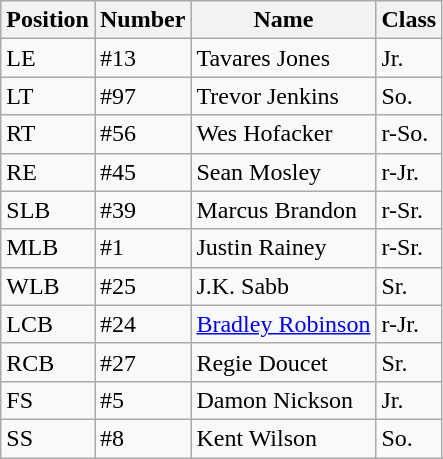<table class="wikitable">
<tr>
<th><strong>Position</strong></th>
<th><strong>Number</strong></th>
<th><strong>Name</strong></th>
<th><strong>Class</strong></th>
</tr>
<tr>
<td>LE</td>
<td>#13</td>
<td>Tavares Jones</td>
<td>Jr.</td>
</tr>
<tr>
<td>LT</td>
<td>#97</td>
<td>Trevor Jenkins</td>
<td>So.</td>
</tr>
<tr>
<td>RT</td>
<td>#56</td>
<td>Wes Hofacker</td>
<td>r-So.</td>
</tr>
<tr>
<td>RE</td>
<td>#45</td>
<td>Sean Mosley</td>
<td>r-Jr.</td>
</tr>
<tr>
<td>SLB</td>
<td>#39</td>
<td>Marcus Brandon</td>
<td>r-Sr.</td>
</tr>
<tr>
<td>MLB</td>
<td>#1</td>
<td>Justin Rainey</td>
<td>r-Sr.</td>
</tr>
<tr>
<td>WLB</td>
<td>#25</td>
<td>J.K. Sabb</td>
<td>Sr.</td>
</tr>
<tr>
<td>LCB</td>
<td>#24</td>
<td><a href='#'>Bradley Robinson</a></td>
<td>r-Jr.</td>
</tr>
<tr>
<td>RCB</td>
<td>#27</td>
<td>Regie Doucet</td>
<td>Sr.</td>
</tr>
<tr>
<td>FS</td>
<td>#5</td>
<td>Damon Nickson</td>
<td>Jr.</td>
</tr>
<tr>
<td>SS</td>
<td>#8</td>
<td>Kent Wilson</td>
<td>So.</td>
</tr>
</table>
